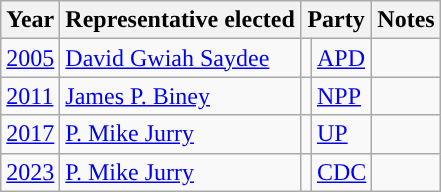<table class="wikitable">
<tr>
<th>Year</th>
<th>Representative elected</th>
<th colspan=2>Party</th>
<th>Notes</th>
</tr>
<tr>
<td><a href='#'>2005</a></td>
<td><a href='#'>David Gwiah Saydee</a></td>
<td></td>
<td><a href='#'>APD</a></td>
<td></td>
</tr>
<tr>
<td><a href='#'>2011</a></td>
<td><a href='#'>James P. Biney</a></td>
<td></td>
<td><a href='#'>NPP</a></td>
<td></td>
</tr>
<tr>
<td><a href='#'>2017</a></td>
<td><a href='#'>P. Mike Jurry</a></td>
<td></td>
<td><a href='#'>UP</a></td>
<td></td>
</tr>
<tr>
<td><a href='#'>2023</a></td>
<td><a href='#'>P. Mike Jurry</a></td>
<td></td>
<td><a href='#'>CDC</a></td>
<td></td>
</tr>
</table>
